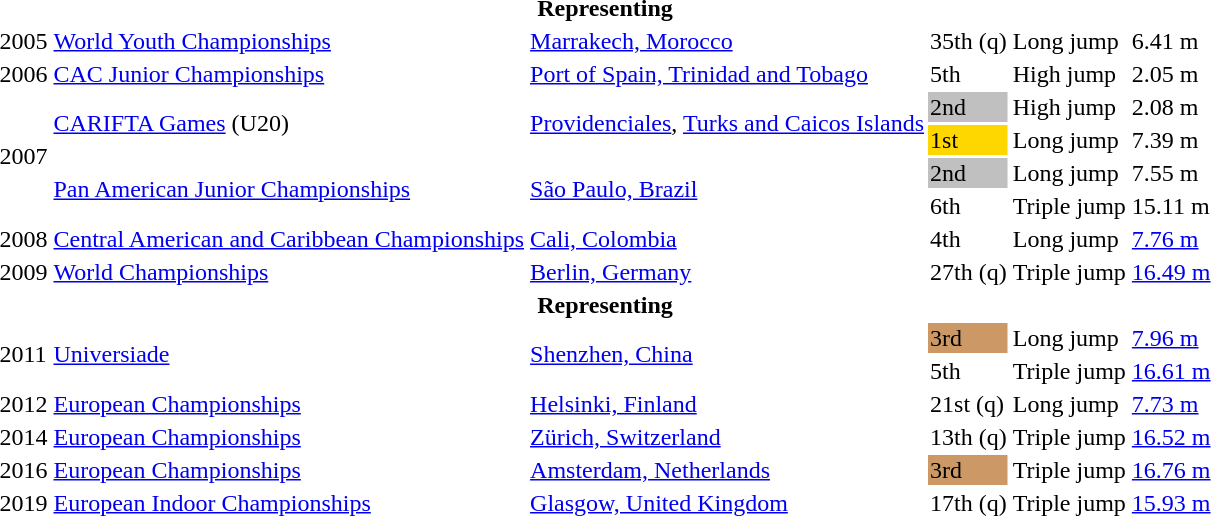<table>
<tr>
<th colspan="6">Representing </th>
</tr>
<tr>
<td>2005</td>
<td><a href='#'>World Youth Championships</a></td>
<td><a href='#'>Marrakech, Morocco</a></td>
<td>35th (q)</td>
<td>Long jump</td>
<td>6.41 m</td>
</tr>
<tr>
<td>2006</td>
<td><a href='#'>CAC Junior Championships</a></td>
<td><a href='#'>Port of Spain, Trinidad and Tobago</a></td>
<td>5th</td>
<td>High jump</td>
<td>2.05 m</td>
</tr>
<tr>
<td rowspan=4>2007</td>
<td rowspan=2><a href='#'>CARIFTA Games</a> (U20)</td>
<td rowspan=2><a href='#'>Providenciales</a>, <a href='#'>Turks and Caicos Islands</a></td>
<td bgcolor=silver>2nd</td>
<td>High jump</td>
<td>2.08 m</td>
</tr>
<tr>
<td bgcolor=gold>1st</td>
<td>Long jump</td>
<td>7.39 m</td>
</tr>
<tr>
<td rowspan=2><a href='#'>Pan American Junior Championships</a></td>
<td rowspan=2><a href='#'>São Paulo, Brazil</a></td>
<td bgcolor=silver>2nd</td>
<td>Long jump</td>
<td>7.55 m</td>
</tr>
<tr>
<td>6th</td>
<td>Triple jump</td>
<td>15.11 m</td>
</tr>
<tr>
<td>2008</td>
<td><a href='#'>Central American and Caribbean Championships</a></td>
<td><a href='#'>Cali, Colombia</a></td>
<td>4th</td>
<td>Long jump</td>
<td><a href='#'>7.76 m</a></td>
</tr>
<tr>
<td>2009</td>
<td><a href='#'>World Championships</a></td>
<td><a href='#'>Berlin, Germany</a></td>
<td>27th (q)</td>
<td>Triple jump</td>
<td><a href='#'>16.49 m</a></td>
</tr>
<tr>
<th colspan="6">Representing </th>
</tr>
<tr>
<td rowspan=2>2011</td>
<td rowspan=2><a href='#'>Universiade</a></td>
<td rowspan=2><a href='#'>Shenzhen, China</a></td>
<td bgcolor=cc9966>3rd</td>
<td>Long jump</td>
<td><a href='#'>7.96 m</a></td>
</tr>
<tr>
<td>5th</td>
<td>Triple jump</td>
<td><a href='#'>16.61 m</a></td>
</tr>
<tr>
<td>2012</td>
<td><a href='#'>European Championships</a></td>
<td><a href='#'>Helsinki, Finland</a></td>
<td>21st (q)</td>
<td>Long jump</td>
<td><a href='#'>7.73 m</a></td>
</tr>
<tr>
<td>2014</td>
<td><a href='#'>European Championships</a></td>
<td><a href='#'>Zürich, Switzerland</a></td>
<td>13th (q)</td>
<td>Triple jump</td>
<td><a href='#'>16.52 m</a></td>
</tr>
<tr>
<td>2016</td>
<td><a href='#'>European Championships</a></td>
<td><a href='#'>Amsterdam, Netherlands</a></td>
<td bgcolor=cc9966>3rd</td>
<td>Triple jump</td>
<td><a href='#'>16.76 m</a></td>
</tr>
<tr>
<td>2019</td>
<td><a href='#'>European Indoor Championships</a></td>
<td><a href='#'>Glasgow, United Kingdom</a></td>
<td>17th (q)</td>
<td>Triple jump</td>
<td><a href='#'>15.93 m</a></td>
</tr>
</table>
